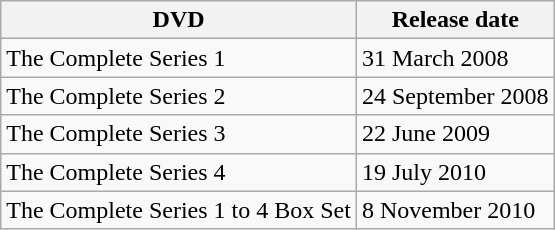<table class="wikitable">
<tr>
<th>DVD</th>
<th>Release date</th>
</tr>
<tr>
<td>The Complete Series 1</td>
<td>31 March 2008</td>
</tr>
<tr>
<td>The Complete Series 2</td>
<td>24 September 2008</td>
</tr>
<tr>
<td>The Complete Series 3</td>
<td>22 June 2009</td>
</tr>
<tr>
<td>The Complete Series 4</td>
<td>19 July 2010</td>
</tr>
<tr>
<td>The Complete Series 1 to 4 Box Set</td>
<td>8 November 2010</td>
</tr>
</table>
